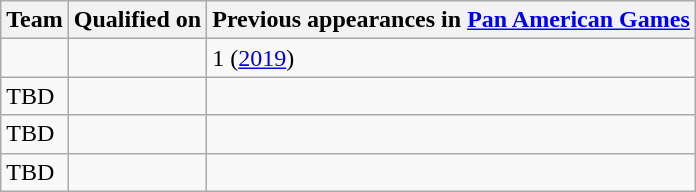<table class="wikitable sortable">
<tr>
<th>Team</th>
<th>Qualified on</th>
<th data-sort-type="number">Previous appearances in <a href='#'>Pan American Games</a></th>
</tr>
<tr>
<td></td>
<td></td>
<td>1 (<a href='#'>2019</a>)</td>
</tr>
<tr>
<td>TBD</td>
<td></td>
<td></td>
</tr>
<tr>
<td>TBD</td>
<td></td>
<td></td>
</tr>
<tr>
<td>TBD</td>
<td></td>
<td></td>
</tr>
</table>
